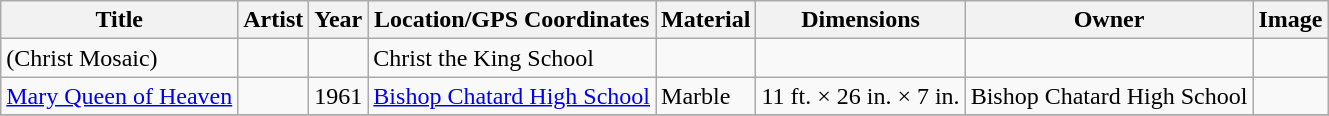<table class="wikitable sortable">
<tr>
<th>Title</th>
<th>Artist</th>
<th>Year</th>
<th>Location/GPS Coordinates</th>
<th>Material</th>
<th>Dimensions</th>
<th>Owner</th>
<th>Image</th>
</tr>
<tr>
<td>(Christ Mosaic)</td>
<td></td>
<td></td>
<td>Christ the King School </td>
<td></td>
<td></td>
<td></td>
<td></td>
</tr>
<tr>
<td><a href='#'>Mary Queen of Heaven</a></td>
<td></td>
<td>1961</td>
<td><a href='#'>Bishop Chatard High School</a></td>
<td>Marble</td>
<td>11 ft. × 26 in. × 7 in.</td>
<td>Bishop Chatard High School</td>
<td></td>
</tr>
<tr>
</tr>
</table>
